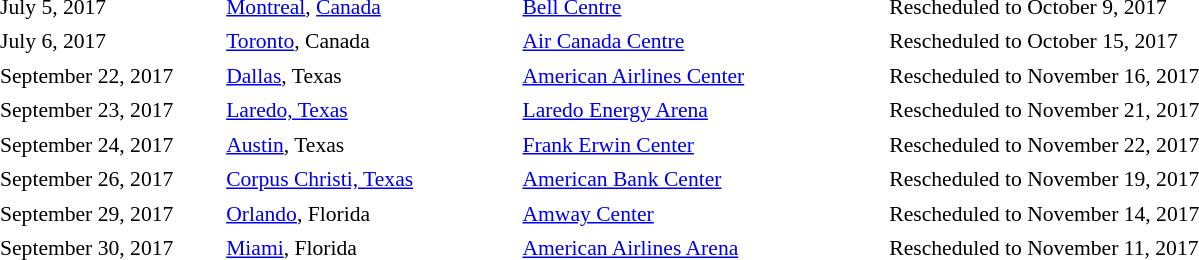<table cellpadding="2" style="border:0 solid darkgrey; font-size:90%">
<tr>
<th style="width:150px;"></th>
<th style="width:200px;"></th>
<th style="width:250px;"></th>
<th style="width:700px;"></th>
</tr>
<tr border="0">
</tr>
<tr>
<td>July 5, 2017</td>
<td><a href='#'>Montreal</a>, <a href='#'>Canada</a></td>
<td><a href='#'>Bell Centre</a></td>
<td>Rescheduled to October 9, 2017</td>
</tr>
<tr>
<td>July 6, 2017</td>
<td><a href='#'>Toronto</a>, Canada</td>
<td><a href='#'>Air Canada Centre</a></td>
<td>Rescheduled to October 15, 2017</td>
</tr>
<tr>
<td>September 22, 2017</td>
<td><a href='#'>Dallas</a>, Texas</td>
<td><a href='#'>American Airlines Center</a></td>
<td>Rescheduled to November 16, 2017</td>
</tr>
<tr>
<td>September 23, 2017</td>
<td><a href='#'>Laredo, Texas</a></td>
<td><a href='#'>Laredo Energy Arena</a></td>
<td>Rescheduled to November 21, 2017</td>
</tr>
<tr>
<td>September 24, 2017</td>
<td><a href='#'>Austin</a>, Texas</td>
<td><a href='#'>Frank Erwin Center</a></td>
<td>Rescheduled to November 22, 2017</td>
</tr>
<tr>
<td>September 26, 2017</td>
<td><a href='#'>Corpus Christi, Texas</a></td>
<td><a href='#'>American Bank Center</a></td>
<td>Rescheduled to November 19, 2017</td>
</tr>
<tr>
<td>September 29, 2017</td>
<td><a href='#'>Orlando</a>, Florida</td>
<td><a href='#'>Amway Center</a></td>
<td>Rescheduled to November 14, 2017</td>
</tr>
<tr>
<td>September 30, 2017</td>
<td><a href='#'>Miami</a>, Florida</td>
<td><a href='#'>American Airlines Arena</a></td>
<td>Rescheduled to November 11, 2017</td>
</tr>
<tr>
</tr>
</table>
